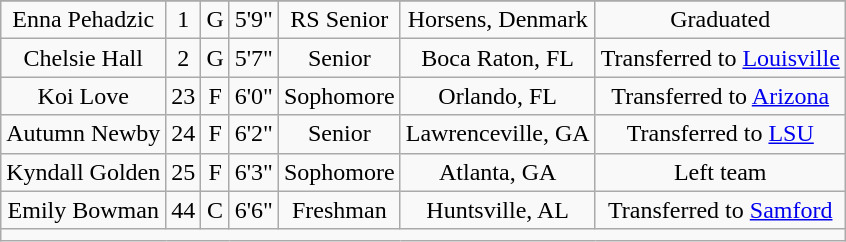<table class="wikitable sortable" style="text-align: center">
<tr align=center>
</tr>
<tr>
<td>Enna Pehadzic</td>
<td>1</td>
<td>G</td>
<td>5'9"</td>
<td>RS Senior</td>
<td>Horsens, Denmark</td>
<td>Graduated</td>
</tr>
<tr>
<td>Chelsie Hall</td>
<td>2</td>
<td>G</td>
<td>5'7"</td>
<td>Senior</td>
<td>Boca Raton, FL</td>
<td>Transferred to <a href='#'>Louisville</a></td>
</tr>
<tr>
<td>Koi Love</td>
<td>23</td>
<td>F</td>
<td>6'0"</td>
<td>Sophomore</td>
<td>Orlando, FL</td>
<td>Transferred to <a href='#'>Arizona</a></td>
</tr>
<tr>
<td>Autumn Newby</td>
<td>24</td>
<td>F</td>
<td>6'2"</td>
<td>Senior</td>
<td>Lawrenceville, GA</td>
<td>Transferred to <a href='#'>LSU</a></td>
</tr>
<tr>
<td>Kyndall Golden</td>
<td>25</td>
<td>F</td>
<td>6'3"</td>
<td>Sophomore</td>
<td>Atlanta, GA</td>
<td>Left team</td>
</tr>
<tr>
<td>Emily Bowman</td>
<td>44</td>
<td>C</td>
<td>6'6"</td>
<td>Freshman</td>
<td>Huntsville, AL</td>
<td>Transferred to <a href='#'>Samford</a></td>
</tr>
<tr>
<td colspan=7></td>
</tr>
</table>
